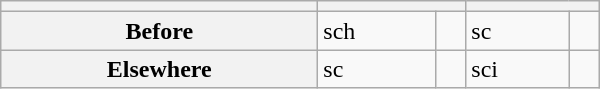<table class="wikitable" width="400em">
<tr>
<th></th>
<th colspan="2"></th>
<th colspan="2"></th>
</tr>
<tr>
<th>Before </th>
<td>sch</td>
<td> </td>
<td>sc</td>
<td> </td>
</tr>
<tr>
<th>Elsewhere</th>
<td>sc</td>
<td> </td>
<td>sci</td>
<td> </td>
</tr>
</table>
